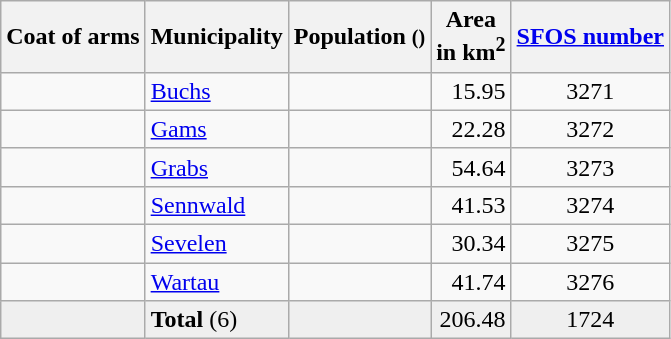<table class="wikitable">
<tr>
<th>Coat of arms</th>
<th>Municipality</th>
<th>Population <small>()</small></th>
<th>Area<br>in km<sup>2</sup></th>
<th><a href='#'>SFOS number</a></th>
</tr>
<tr>
<td align="center"></td>
<td><a href='#'>Buchs</a></td>
<td align="center"></td>
<td align="right">15.95</td>
<td align="center">3271</td>
</tr>
<tr>
<td align="center"></td>
<td><a href='#'>Gams</a></td>
<td align="center"></td>
<td align="right">22.28</td>
<td align="center">3272</td>
</tr>
<tr>
<td align="center"></td>
<td><a href='#'>Grabs</a></td>
<td align="center"></td>
<td align="right">54.64</td>
<td align="center">3273</td>
</tr>
<tr>
<td align="center"></td>
<td><a href='#'>Sennwald</a></td>
<td align="center"></td>
<td align="right">41.53</td>
<td align="center">3274</td>
</tr>
<tr>
<td align="center"></td>
<td><a href='#'>Sevelen</a></td>
<td align="center"></td>
<td align="right">30.34</td>
<td align="center">3275</td>
</tr>
<tr>
<td align="center"></td>
<td><a href='#'>Wartau</a></td>
<td align="center"></td>
<td align="right">41.74</td>
<td align="center">3276</td>
</tr>
<tr style="background-color:#EFEFEF;">
<td align="center"></td>
<td><strong>Total</strong> (6)</td>
<td align="center"></td>
<td align="right">206.48</td>
<td align="center">1724</td>
</tr>
</table>
